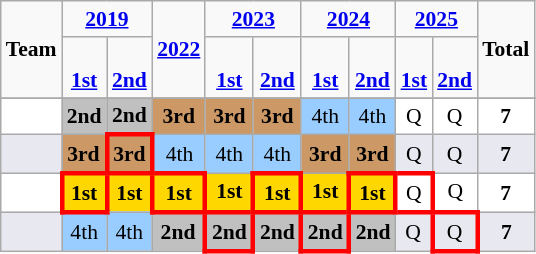<table class="wikitable" style="text-align:center; font-size:90%">
<tr>
<td rowspan=2><strong>Team</strong></td>
<td colspan=2><strong><a href='#'>2019</a></strong></td>
<td rowspan=2><strong><a href='#'>2022</a></strong><br></td>
<td colspan=2><strong><a href='#'>2023</a></strong></td>
<td colspan=2><strong><a href='#'>2024</a></strong></td>
<td colspan=2><strong><a href='#'>2025</a></strong></td>
<td rowspan=2><strong>Total</strong></td>
</tr>
<tr>
<td><br><strong><a href='#'>1st</a></strong></td>
<td><br><strong><a href='#'>2nd</a></strong></td>
<td><br><strong><a href='#'>1st</a></strong></td>
<td><br><strong><a href='#'>2nd</a></strong></td>
<td><br><strong><a href='#'>1st</a></strong></td>
<td><br><strong><a href='#'>2nd</a></strong></td>
<td><br><strong><a href='#'>1st</a></strong></td>
<td><br><strong><a href='#'>2nd</a></strong></td>
</tr>
<tr>
</tr>
<tr bgcolor=#ffffff>
<td align=left></td>
<td bgcolor=silver><strong>2nd</strong></td>
<td bgcolor=silver><strong>2nd</strong></td>
<td bgcolor=#cc9966><strong>3rd</strong></td>
<td bgcolor=#cc9966><strong>3rd</strong></td>
<td bgcolor=#cc9966><strong>3rd</strong></td>
<td bgcolor=#9acdff>4th</td>
<td bgcolor=#9acdff>4th</td>
<td>Q</td>
<td>Q</td>
<td><strong>7</strong></td>
</tr>
<tr bgcolor=#e8e8f0>
<td align=left></td>
<td bgcolor=#cc9966><strong>3rd</strong></td>
<td style="border:3px solid red" bgcolor=#cc9966><strong>3rd</strong></td>
<td bgcolor=#9acdff>4th</td>
<td bgcolor=#9acdff>4th</td>
<td bgcolor=#9acdff>4th</td>
<td bgcolor=#cc9966><strong>3rd</strong></td>
<td bgcolor=#cc9966><strong>3rd</strong></td>
<td>Q</td>
<td>Q</td>
<td><strong>7</strong></td>
</tr>
<tr bgcolor=#ffffff>
<td align=left></td>
<td style="border:3px solid red" bgcolor=gold><strong>1st</strong></td>
<td bgcolor=gold><strong>1st</strong></td>
<td style="border:3px solid red" bgcolor=gold><strong>1st</strong></td>
<td bgcolor=gold><strong>1st</strong></td>
<td style="border:3px solid red" bgcolor=gold><strong>1st</strong></td>
<td bgcolor=gold><strong>1st</strong></td>
<td style="border:3px solid red"bgcolor=gold><strong>1st</strong></td>
<td style="border:3px solid red">Q</td>
<td>Q</td>
<td><strong>7</strong></td>
</tr>
<tr bgcolor=#e8e8f0>
<td align=left></td>
<td bgcolor=#9acdff>4th</td>
<td bgcolor=#9acdff>4th</td>
<td bgcolor=silver><strong>2nd</strong></td>
<td style="border:3px solid red" bgcolor=silver><strong>2nd</strong></td>
<td bgcolor=silver><strong>2nd</strong></td>
<td style="border:3px solid red" bgcolor=silver><strong>2nd</strong></td>
<td bgcolor=silver><strong>2nd</strong></td>
<td>Q</td>
<td style="border:3px solid red">Q</td>
<td><strong>7</strong></td>
</tr>
</table>
